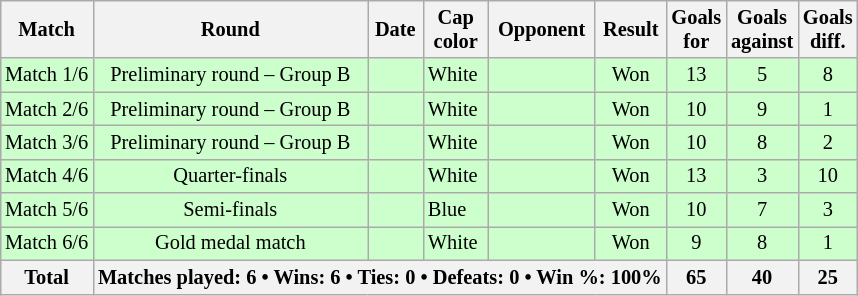<table class="wikitable sortable" style="text-align: center; font-size: 85%; margin-left: 1em;">
<tr>
<th>Match</th>
<th>Round</th>
<th>Date</th>
<th>Cap<br>color</th>
<th>Opponent</th>
<th>Result</th>
<th>Goals<br>for</th>
<th>Goals<br>against</th>
<th>Goals<br>diff.</th>
</tr>
<tr style="background-color: #ccffcc;">
<td>Match 1/6</td>
<td>Preliminary round – Group B</td>
<td style="text-align: right;"></td>
<td style="text-align: left;"> White</td>
<td style="text-align: left;"></td>
<td>Won</td>
<td>13</td>
<td>5</td>
<td>8</td>
</tr>
<tr style="background-color: #ccffcc;">
<td>Match 2/6</td>
<td>Preliminary round – Group B</td>
<td style="text-align: right;"></td>
<td style="text-align: left;"> White</td>
<td style="text-align: left;"></td>
<td>Won</td>
<td>10</td>
<td>9</td>
<td>1</td>
</tr>
<tr style="background-color: #ccffcc;">
<td>Match 3/6</td>
<td>Preliminary round – Group B</td>
<td style="text-align: right;"></td>
<td style="text-align: left;"> White</td>
<td style="text-align: left;"></td>
<td>Won</td>
<td>10</td>
<td>8</td>
<td>2</td>
</tr>
<tr style="background-color: #ccffcc;">
<td>Match 4/6</td>
<td>Quarter-finals</td>
<td style="text-align: right;"></td>
<td style="text-align: left;"> White</td>
<td style="text-align: left;"></td>
<td>Won</td>
<td>13</td>
<td>3</td>
<td>10</td>
</tr>
<tr style="background-color: #ccffcc;">
<td>Match 5/6</td>
<td>Semi-finals</td>
<td style="text-align: right;"></td>
<td style="text-align: left;"> Blue</td>
<td style="text-align: left;"></td>
<td>Won</td>
<td>10</td>
<td>7</td>
<td>3</td>
</tr>
<tr style="background-color: #ccffcc;">
<td>Match 6/6</td>
<td>Gold medal match</td>
<td style="text-align: right;"></td>
<td style="text-align: left;"> White</td>
<td style="text-align: left;"></td>
<td>Won</td>
<td>9</td>
<td>8</td>
<td>1</td>
</tr>
<tr>
<th>Total</th>
<th colspan="5">Matches played: 6 • Wins: 6 • Ties: 0 • Defeats: 0 • Win %: 100%</th>
<th>65</th>
<th>40</th>
<th>25</th>
</tr>
</table>
